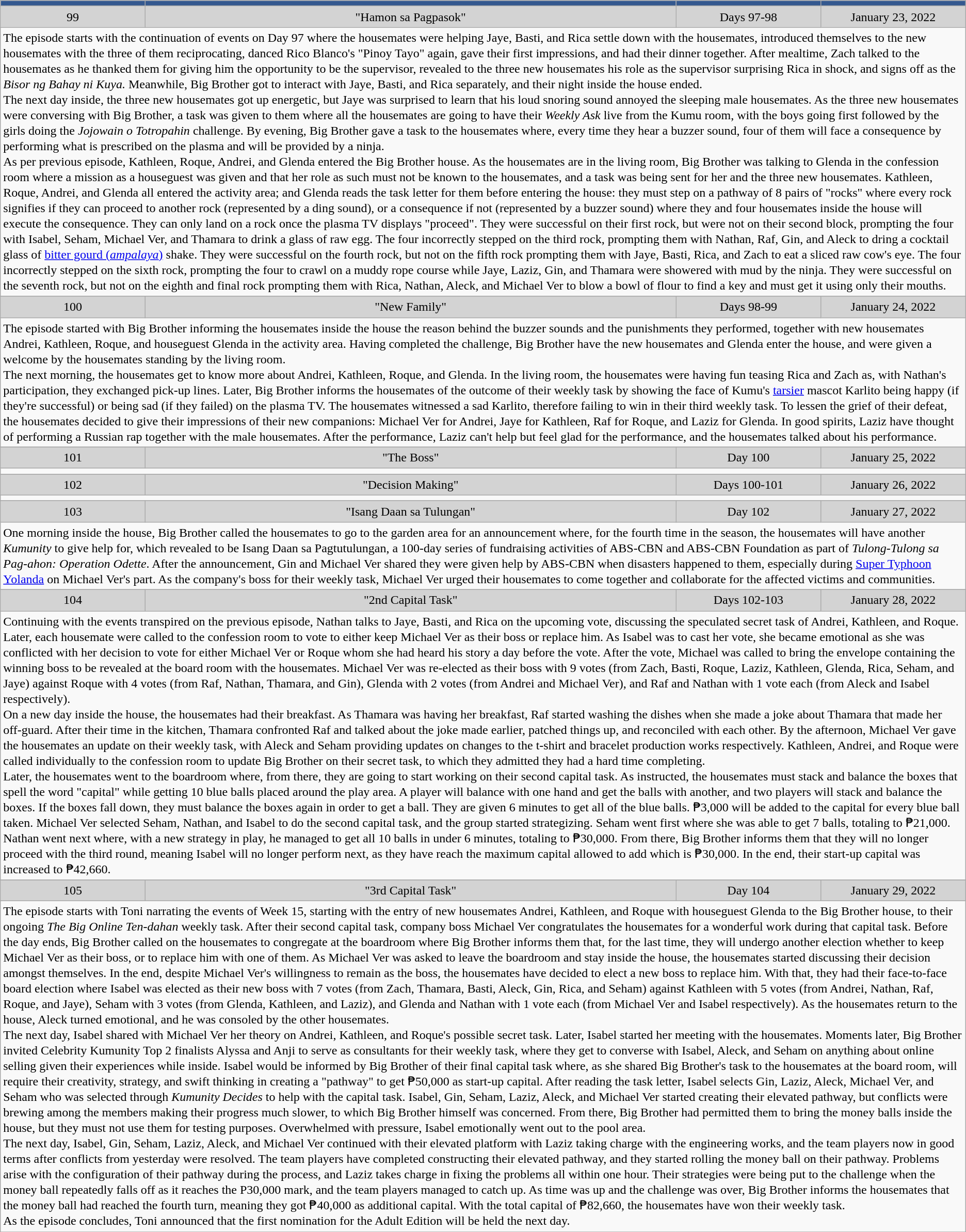<table class="wikitable sortable" style="font-size:100%; line-height:20px; text-align:center">
<tr>
<th width="15%" style="background:#34588F"></th>
<th width="55%" style="background:#34588F"></th>
<th width="15%" style="background:#34588F"></th>
<th width="15%" style="background:#34588F"></th>
</tr>
<tr style="background:lightgrey;">
<td>99</td>
<td>"Hamon sa Pagpasok"</td>
<td>Days 97-98</td>
<td>January 23, 2022</td>
</tr>
<tr>
<td colspan="4" align="left">The episode starts with the continuation of events on Day 97 where the housemates were helping Jaye, Basti, and Rica settle down with the housemates, introduced themselves to the new housemates with the three of them reciprocating, danced Rico Blanco's "Pinoy Tayo" again, gave their first impressions, and had their dinner together. After mealtime, Zach talked to the housemates as he thanked them for giving him the opportunity to be the supervisor, revealed to the three new housemates his role as the supervisor surprising Rica in shock, and signs off as the <em>Bisor ng Bahay ni Kuya.</em> Meanwhile, Big Brother got to interact with Jaye, Basti, and Rica separately, and their night inside the house ended.<br>The next day inside, the three new housemates got up energetic, but Jaye was surprised to learn that his loud snoring sound annoyed the sleeping male housemates. As the three new housemates were conversing with Big Brother, a task was given to them where all the housemates are going to have their <em>Weekly Ask</em> live from the Kumu room, with the boys going first followed by the girls doing the <em>Jojowain o Totropahin</em> challenge. By evening, Big Brother gave a task to the housemates where, every time they hear a buzzer sound, four of them will face a consequence by performing what is prescribed on the plasma and will be provided by a ninja.<br>As per previous episode, Kathleen, Roque, Andrei, and Glenda entered the Big Brother house. As the housemates are in the living room, Big Brother was talking to Glenda in the confession room where a mission as a houseguest was given and that her role as such must not be known to the housemates, and a task was being sent for her and the three new housemates. Kathleen, Roque, Andrei, and Glenda all entered the activity area; and Glenda reads the task letter for them before entering the house: they must step on a pathway of 8 pairs of "rocks" where every rock signifies if they can proceed to another rock (represented by a ding sound), or a consequence if not (represented by a buzzer sound) where they and four housemates inside the house will execute the consequence. They can only land on a rock once the plasma TV displays "proceed". They were successful on their first rock, but were not on their second block, prompting the four with Isabel, Seham, Michael Ver, and Thamara to drink a glass of raw egg. The four incorrectly stepped on the third rock, prompting them with Nathan, Raf, Gin, and Aleck to dring a cocktail glass of <a href='#'>bitter gourd (<em>ampalaya</em>)</a> shake. They were successful on the fourth rock, but not on the fifth rock prompting them with Jaye, Basti, Rica, and Zach to eat a sliced raw cow's eye. The four incorrectly stepped on the sixth rock, prompting the four to crawl on a muddy rope course while Jaye, Laziz, Gin, and Thamara were showered with mud by the ninja. They were successful on the seventh rock, but not on the eighth and final rock prompting them with Rica, Nathan, Aleck, and Michael Ver to blow a bowl of flour to find a key and must get it using only their mouths.</td>
</tr>
<tr>
</tr>
<tr style="background:lightgrey;">
<td>100</td>
<td>"New Family"</td>
<td>Days 98-99</td>
<td>January 24, 2022</td>
</tr>
<tr>
<td colspan="4" align="left">The episode started with Big Brother informing the housemates inside the house the reason behind the buzzer sounds and the punishments they performed, together with new housemates Andrei, Kathleen, Roque, and houseguest Glenda in the activity area. Having completed the challenge, Big Brother have the new housemates and Glenda enter the house, and were given a welcome by the housemates standing by the living room.<br>The next morning, the housemates get to know more about Andrei, Kathleen, Roque, and Glenda. In the living room, the housemates were having fun teasing Rica and Zach as, with Nathan's participation, they exchanged pick-up lines. Later, Big Brother informs the housemates of the outcome of their weekly task by showing the face of Kumu's <a href='#'>tarsier</a> mascot Karlito being happy (if they're successful) or being sad (if they failed) on the plasma TV. The housemates witnessed a sad Karlito, therefore failing to win in their third weekly task. To lessen the grief of their defeat, the housemates decided to give their impressions of their new companions: Michael Ver for Andrei, Jaye for Kathleen, Raf for Roque, and Laziz for Glenda. In good spirits, Laziz have thought of performing a Russian rap together with the male housemates. After the performance, Laziz can't help but feel glad for the performance, and the housemates talked about his performance.</td>
</tr>
<tr>
</tr>
<tr style="background:lightgrey;">
<td>101</td>
<td>"The Boss"</td>
<td>Day 100</td>
<td>January 25, 2022</td>
</tr>
<tr>
<td colspan="4" align="left"></td>
</tr>
<tr>
</tr>
<tr style="background:lightgrey;">
<td>102</td>
<td>"Decision Making"</td>
<td>Days 100-101</td>
<td>January 26, 2022</td>
</tr>
<tr>
<td colspan="4" align="left"></td>
</tr>
<tr>
</tr>
<tr style="background:lightgrey;">
<td>103</td>
<td>"Isang Daan sa Tulungan"</td>
<td>Day 102</td>
<td>January 27, 2022</td>
</tr>
<tr>
<td colspan="4" align="left">One morning inside the house, Big Brother called the housemates to go to the garden area for an announcement where, for the fourth time in the season, the housemates will have another <em>Kumunity</em> to give help for, which revealed to be Isang Daan sa Pagtutulungan, a 100-day series of fundraising activities of ABS-CBN and ABS-CBN Foundation as part of <em>Tulong-Tulong sa Pag-ahon: Operation Odette</em>. After the announcement, Gin and Michael Ver shared they were given help by ABS-CBN when disasters happened to them, especially during <a href='#'>Super Typhoon Yolanda</a> on Michael Ver's part. As the company's boss for their weekly task, Michael Ver urged their housemates to come together and collaborate for the affected victims and communities.</td>
</tr>
<tr>
</tr>
<tr style="background:lightgrey;">
<td>104</td>
<td>"2nd Capital Task"</td>
<td>Days 102-103</td>
<td>January 28, 2022</td>
</tr>
<tr>
<td colspan="4" align="left">Continuing with the events transpired on the previous episode, Nathan talks to Jaye, Basti, and Rica on the upcoming vote, discussing the speculated secret task of Andrei, Kathleen, and Roque. Later, each housemate were called to the confession room to vote to either keep Michael Ver as their boss or replace him. As Isabel was to cast her vote, she became emotional as she was conflicted with her decision to vote for either Michael Ver or Roque whom she had heard his story a day before the vote. After the vote, Michael was called to bring the envelope containing the winning boss to be revealed at the board room with the housemates. Michael Ver was re-elected as their boss with 9 votes (from Zach, Basti, Roque, Laziz, Kathleen, Glenda, Rica, Seham, and Jaye) against Roque with 4 votes (from Raf, Nathan, Thamara, and Gin), Glenda with 2 votes (from Andrei and Michael Ver), and Raf and Nathan with 1 vote each (from Aleck and Isabel respectively).<br>On a new day inside the house, the housemates had their breakfast. As Thamara was having her breakfast, Raf started washing the dishes when she made a joke about Thamara that made her off-guard. After their time in the kitchen, Thamara confronted Raf and talked about the joke made earlier, patched things up, and reconciled with each other. By the afternoon, Michael Ver gave the housemates an update on their weekly task, with Aleck and Seham providing updates on changes to the t-shirt and bracelet production works respectively. Kathleen, Andrei, and Roque were called individually to the confession room to update Big Brother on their secret task, to which they admitted they had a hard time completing.<br>Later, the housemates went to the boardroom where, from there, they are going to start working on their second capital task. As instructed, the housemates must stack and balance the boxes that spell the word "capital" while getting 10 blue balls placed around the play area. A player will balance with one hand and get the balls with another, and two players will stack and balance the boxes. If the boxes fall down, they must balance the boxes again in order to get a ball. They are given 6 minutes to get all of the blue balls. ₱3,000 will be added to the capital for every blue ball taken. Michael Ver selected Seham, Nathan, and Isabel to do the second capital task, and the group started strategizing. Seham went first where she was able to get 7 balls, totaling to ₱21,000. Nathan went next where, with a new strategy in play, he managed to get all 10 balls in under 6 minutes, totaling to ₱30,000. From there, Big Brother informs them that they will no longer proceed with the third round, meaning Isabel will no longer perform next, as they have reach the maximum capital allowed to add which is ₱30,000. In the end, their start-up capital was increased to ₱42,660.</td>
</tr>
<tr>
</tr>
<tr style="background:lightgrey;">
<td>105</td>
<td>"3rd Capital Task"</td>
<td>Day 104</td>
<td>January 29, 2022</td>
</tr>
<tr>
<td colspan="4" align="left">The episode starts with Toni narrating the events of Week 15, starting with the entry of new housemates Andrei, Kathleen, and Roque with houseguest Glenda to the Big Brother house, to their ongoing <em>The Big Online Ten-dahan</em> weekly task. After their second capital task, company boss Michael Ver congratulates the housemates for a wonderful work during that capital task. Before the day ends, Big Brother called on the housemates to congregate at the boardroom where Big Brother informs them that, for the last time, they will undergo another election whether to keep Michael Ver as their boss, or to replace him with one of them. As Michael Ver was asked to leave the boardroom and stay inside the house, the housemates started discussing their decision amongst themselves. In the end, despite Michael Ver's willingness to remain as the boss, the housemates have decided to elect a new boss to replace him. With that, they had their face-to-face board election where Isabel was elected as their new boss with 7 votes (from Zach, Thamara, Basti, Aleck, Gin, Rica, and Seham) against Kathleen with 5 votes (from Andrei, Nathan, Raf, Roque, and Jaye), Seham with 3 votes (from Glenda, Kathleen, and Laziz), and Glenda and Nathan with 1 vote each (from Michael Ver and Isabel respectively). As the housemates return to the house, Aleck turned emotional, and he was consoled by the other housemates.<br>The next day, Isabel shared with Michael Ver her theory on Andrei, Kathleen, and Roque's possible secret task. Later, Isabel started her meeting with the housemates. Moments later, Big Brother invited Celebrity Kumunity Top 2 finalists Alyssa and Anji to serve as consultants for their weekly task, where they get to converse with Isabel, Aleck, and Seham on anything about online selling given their experiences while inside. Isabel would be informed by Big Brother of their final capital task where, as she shared Big Brother's task to the housemates at the board room, will require their creativity, strategy, and swift thinking in creating a "pathway" to get ₱50,000 as start-up capital. After reading the task letter, Isabel selects Gin, Laziz, Aleck, Michael Ver, and Seham who was selected through <em>Kumunity Decides</em> to help with the capital task. Isabel, Gin, Seham, Laziz, Aleck, and Michael Ver started creating their elevated pathway, but conflicts were brewing among the members making their progress much slower, to which Big Brother himself was concerned. From there, Big Brother had permitted them to bring the money balls inside the house, but they must not use them for testing purposes. Overwhelmed with pressure, Isabel emotionally went out to the pool area.<br>The next day, Isabel, Gin, Seham, Laziz, Aleck, and Michael Ver continued with their elevated platform with Laziz taking charge with the engineering works, and the team players now in good terms after conflicts from yesterday were resolved. The team players have completed constructing their elevated pathway, and they started rolling the money ball on their pathway. Problems arise with the configuration of their pathway during the process, and Laziz takes charge in fixing the problems all within one hour. Their strategies were being put to the challenge when the money ball repeatedly falls off as it reaches the P30,000 mark, and the team players managed to catch up. As time was up and the challenge was over, Big Brother informs the housemates that the money ball had reached the fourth turn, meaning they got ₱40,000 as additional capital. With the total capital of ₱82,660, the housemates have won their weekly task.<br>As the episode concludes, Toni announced that the first nomination for the Adult Edition will be held the next day.</td>
</tr>
<tr>
</tr>
</table>
